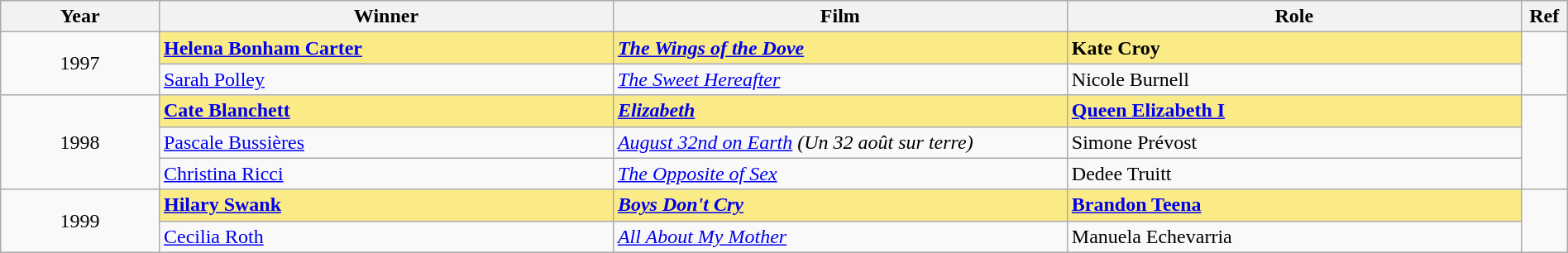<table class="wikitable" width="100%" cellpadding="5">
<tr>
<th width="100"><strong>Year</strong></th>
<th width="300"><strong>Winner</strong></th>
<th width="300"><strong>Film</strong></th>
<th width="300"><strong>Role</strong></th>
<th width="15"><strong>Ref</strong></th>
</tr>
<tr>
<td style="text-align:center;" rowspan=2>1997</td>
<td style="background:#FAEB86;"><strong><a href='#'>Helena Bonham Carter</a></strong></td>
<td style="background:#FAEB86;"><strong><em><a href='#'>The Wings of the Dove</a></em></strong></td>
<td style="background:#FAEB86;"><strong>Kate Croy</strong></td>
<td rowspan=2></td>
</tr>
<tr>
<td><a href='#'>Sarah Polley</a></td>
<td><em><a href='#'>The Sweet Hereafter</a></em></td>
<td>Nicole Burnell</td>
</tr>
<tr>
<td style="text-align:center;" rowspan=3>1998</td>
<td style="background:#FAEB86;"><strong><a href='#'>Cate Blanchett</a></strong></td>
<td style="background:#FAEB86;"><strong><em><a href='#'>Elizabeth</a></em></strong></td>
<td style="background:#FAEB86;"><strong><a href='#'>Queen Elizabeth I</a></strong></td>
<td rowspan=3></td>
</tr>
<tr>
<td><a href='#'>Pascale Bussières</a></td>
<td><em><a href='#'>August 32nd on Earth</a> (Un 32 août sur terre)</em></td>
<td>Simone Prévost</td>
</tr>
<tr>
<td><a href='#'>Christina Ricci</a></td>
<td><em><a href='#'>The Opposite of Sex</a></em></td>
<td>Dedee Truitt</td>
</tr>
<tr>
<td style="text-align:center;" rowspan=2>1999</td>
<td style="background:#FAEB86;"><strong><a href='#'>Hilary Swank</a></strong></td>
<td style="background:#FAEB86;"><strong><em><a href='#'>Boys Don't Cry</a></em></strong></td>
<td style="background:#FAEB86;"><strong><a href='#'>Brandon Teena</a></strong></td>
<td rowspan=2></td>
</tr>
<tr>
<td><a href='#'>Cecilia Roth</a></td>
<td><em><a href='#'>All About My Mother</a></em></td>
<td>Manuela Echevarria</td>
</tr>
</table>
